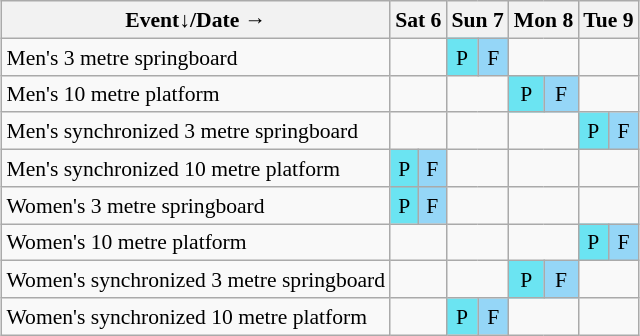<table class="wikitable" style="margin:0.5em auto; font-size:90%; line-height:1.25em;">
<tr style="text-align:center;">
<th>Event↓/Date →</th>
<th colspan="2">Sat 6</th>
<th colspan="2">Sun 7</th>
<th colspan="2">Mon 8</th>
<th colspan="2">Tue 9</th>
</tr>
<tr style="text-align:center;">
<td style="text-align:left;">Men's 3 metre springboard</td>
<td colspan="2"></td>
<td style="background-color:#6be4f2;">P</td>
<td style="background-color:#95d6f7;">F</td>
<td colspan="2"></td>
<td colspan="2"></td>
</tr>
<tr style="text-align:center;">
<td style="text-align:left;">Men's 10 metre platform</td>
<td colspan="2"></td>
<td colspan="2"></td>
<td style="background-color:#6be4f2;">P</td>
<td style="background-color:#95d6f7;">F</td>
<td colspan="2"></td>
</tr>
<tr style="text-align:center;">
<td style="text-align:left;">Men's synchronized 3 metre springboard</td>
<td colspan="2"></td>
<td colspan="2"></td>
<td colspan="2"></td>
<td style="background-color:#6be4f2;">P</td>
<td style="background-color:#95d6f7;">F</td>
</tr>
<tr style="text-align:center;">
<td style="text-align:left;">Men's synchronized 10 metre platform</td>
<td style="background-color:#6be4f2;">P</td>
<td style="background-color:#95d6f7;">F</td>
<td colspan="2"></td>
<td colspan="2"></td>
<td colspan="2"></td>
</tr>
<tr style="text-align:center;">
<td style="text-align:left;">Women's 3 metre springboard</td>
<td style="background-color:#6be4f2;">P</td>
<td style="background-color:#95d6f7;">F</td>
<td colspan="2"></td>
<td colspan="2"></td>
<td colspan="2"></td>
</tr>
<tr style="text-align:center;">
<td style="text-align:left;">Women's 10 metre platform</td>
<td colspan="2"></td>
<td colspan="2"></td>
<td colspan="2"></td>
<td style="background-color:#6be4f2;">P</td>
<td style="background-color:#95d6f7;">F</td>
</tr>
<tr style="text-align:center;">
<td style="text-align:left;">Women's synchronized 3 metre springboard</td>
<td colspan="2"></td>
<td colspan="2"></td>
<td style="background-color:#6be4f2;">P</td>
<td style="background-color:#95d6f7;">F</td>
<td colspan="2"></td>
</tr>
<tr style="text-align:center;">
<td style="text-align:left;">Women's synchronized 10 metre platform</td>
<td colspan="2"></td>
<td style="background-color:#6be4f2;">P</td>
<td style="background-color:#95d6f7;">F</td>
<td colspan="2"></td>
<td colspan="2"></td>
</tr>
</table>
